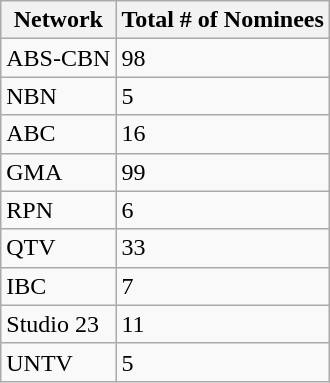<table class="wikitable sortable">
<tr>
<th>Network</th>
<th>Total # of Nominees</th>
</tr>
<tr>
<td>ABS-CBN</td>
<td>98</td>
</tr>
<tr>
<td>NBN</td>
<td>5</td>
</tr>
<tr>
<td>ABC</td>
<td>16</td>
</tr>
<tr>
<td>GMA</td>
<td>99</td>
</tr>
<tr>
<td>RPN</td>
<td>6</td>
</tr>
<tr>
<td>QTV</td>
<td>33</td>
</tr>
<tr>
<td>IBC</td>
<td>7</td>
</tr>
<tr>
<td>Studio 23</td>
<td>11</td>
</tr>
<tr>
<td>UNTV</td>
<td>5</td>
</tr>
</table>
